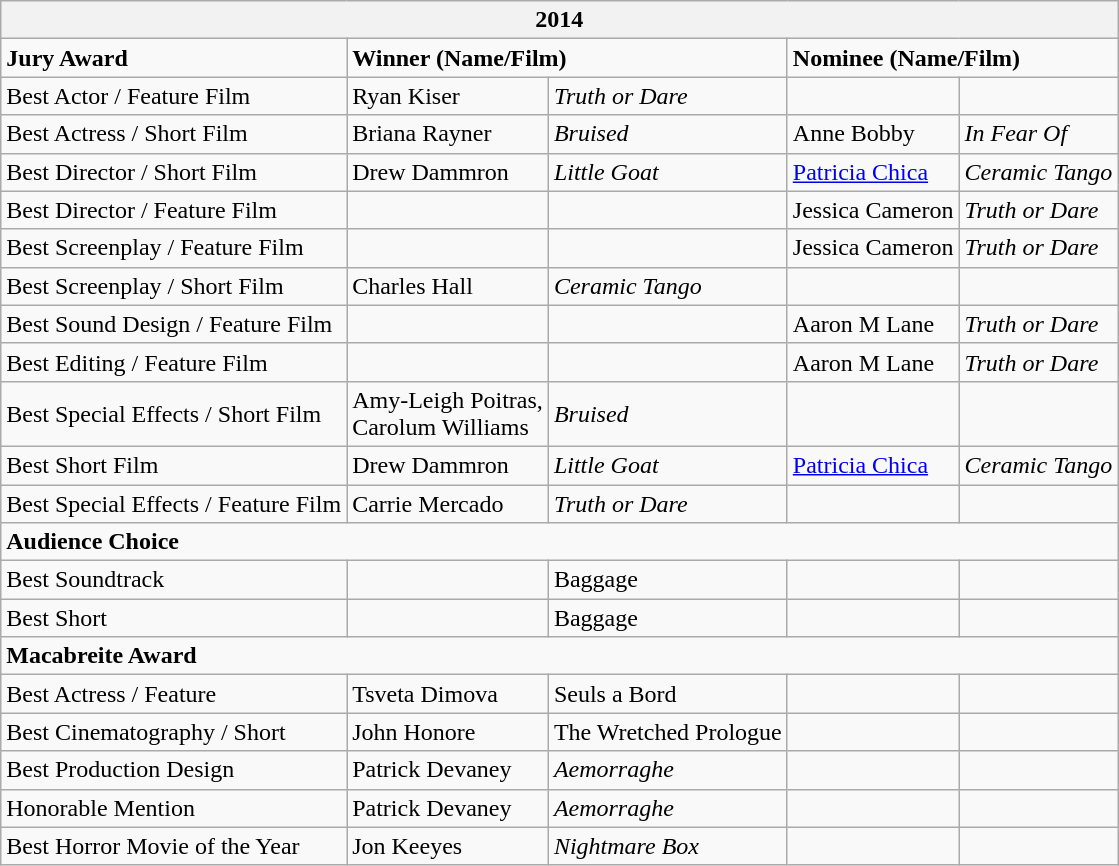<table class="wikitable">
<tr>
<th colspan="5">2014</th>
</tr>
<tr>
<td><strong>Jury Award</strong></td>
<td colspan="2"><strong>Winner (Name/Film)</strong></td>
<td colspan="2"><strong>Nominee (Name/Film)</strong></td>
</tr>
<tr>
<td>Best Actor / Feature Film</td>
<td>Ryan Kiser</td>
<td><em>Truth or Dare</em></td>
<td></td>
<td></td>
</tr>
<tr>
<td>Best Actress / Short Film</td>
<td>Briana Rayner</td>
<td><em>Bruised</em></td>
<td>Anne Bobby</td>
<td><em>In Fear Of</em></td>
</tr>
<tr>
<td>Best Director / Short Film</td>
<td>Drew Dammron</td>
<td><em>Little Goat</em></td>
<td><a href='#'>Patricia Chica</a></td>
<td><em>Ceramic Tango</em></td>
</tr>
<tr>
<td>Best Director / Feature Film</td>
<td></td>
<td></td>
<td>Jessica Cameron</td>
<td><em>Truth or Dare</em></td>
</tr>
<tr>
<td>Best Screenplay / Feature Film</td>
<td></td>
<td></td>
<td>Jessica Cameron</td>
<td><em>Truth or Dare</em></td>
</tr>
<tr>
<td>Best Screenplay / Short Film</td>
<td>Charles Hall</td>
<td><em>Ceramic Tango</em></td>
<td></td>
<td></td>
</tr>
<tr>
<td>Best Sound Design / Feature Film</td>
<td></td>
<td></td>
<td>Aaron M Lane</td>
<td><em>Truth or Dare</em></td>
</tr>
<tr>
<td>Best Editing / Feature Film</td>
<td></td>
<td></td>
<td>Aaron M Lane</td>
<td><em>Truth or Dare</em></td>
</tr>
<tr>
<td>Best Special Effects / Short Film</td>
<td>Amy-Leigh Poitras,<br>Carolum Williams</td>
<td><em>Bruised</em></td>
<td></td>
<td></td>
</tr>
<tr>
<td>Best Short Film</td>
<td>Drew Dammron</td>
<td><em>Little Goat</em></td>
<td><a href='#'>Patricia Chica</a></td>
<td><em>Ceramic Tango</em></td>
</tr>
<tr>
<td>Best Special Effects / Feature Film</td>
<td>Carrie Mercado</td>
<td><em>Truth or Dare</em></td>
<td></td>
<td></td>
</tr>
<tr>
<td colspan="5"><strong>Audience Choice</strong></td>
</tr>
<tr>
<td>Best Soundtrack</td>
<td></td>
<td>Baggage</td>
<td></td>
<td></td>
</tr>
<tr>
<td>Best Short</td>
<td></td>
<td>Baggage</td>
<td></td>
<td></td>
</tr>
<tr>
<td colspan="5"><strong>Macabreite Award</strong></td>
</tr>
<tr>
<td>Best Actress / Feature</td>
<td>Tsveta Dimova</td>
<td>Seuls a Bord</td>
<td></td>
<td></td>
</tr>
<tr>
<td>Best Cinematography / Short</td>
<td>John Honore</td>
<td>The Wretched Prologue</td>
<td></td>
<td></td>
</tr>
<tr>
<td>Best Production Design</td>
<td>Patrick Devaney</td>
<td><em>Aemorraghe</em></td>
<td></td>
<td></td>
</tr>
<tr>
<td>Honorable Mention</td>
<td>Patrick Devaney</td>
<td><em>Aemorraghe</em></td>
<td></td>
<td></td>
</tr>
<tr>
<td>Best Horror Movie of the Year</td>
<td>Jon Keeyes</td>
<td><em>Nightmare Box</em></td>
<td></td>
<td></td>
</tr>
</table>
